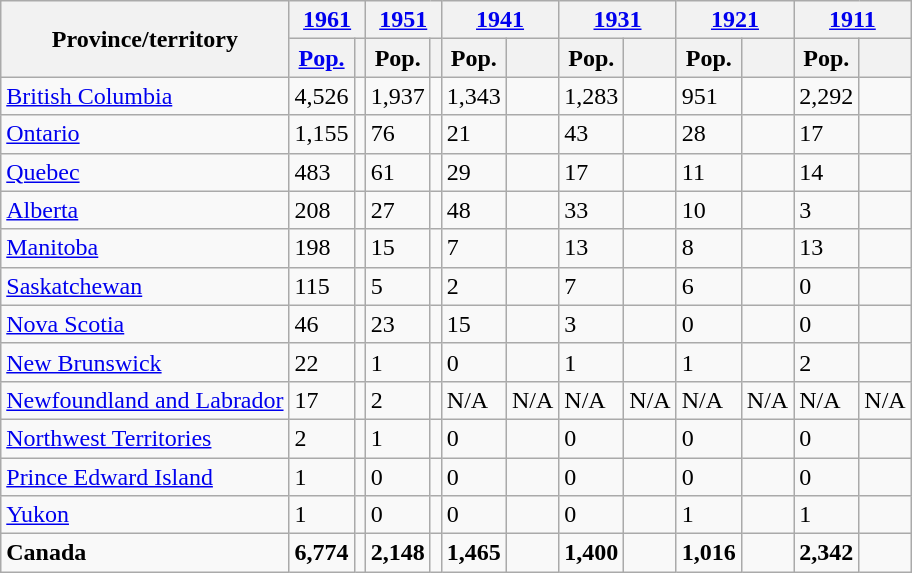<table class="wikitable collapsible collapsed sortable">
<tr>
<th rowspan="2">Province/territory</th>
<th colspan="2"><a href='#'>1961</a></th>
<th colspan="2"><a href='#'>1951</a></th>
<th colspan="2"><a href='#'>1941</a></th>
<th colspan="2"><a href='#'>1931</a></th>
<th colspan="2"><a href='#'>1921</a></th>
<th colspan="2"><a href='#'>1911</a></th>
</tr>
<tr>
<th><a href='#'>Pop.</a></th>
<th></th>
<th>Pop.</th>
<th></th>
<th>Pop.</th>
<th></th>
<th>Pop.</th>
<th></th>
<th>Pop.</th>
<th></th>
<th>Pop.</th>
<th></th>
</tr>
<tr>
<td><a href='#'>British Columbia</a></td>
<td>4,526</td>
<td></td>
<td>1,937</td>
<td></td>
<td>1,343</td>
<td></td>
<td>1,283</td>
<td></td>
<td>951</td>
<td></td>
<td>2,292</td>
<td></td>
</tr>
<tr>
<td><a href='#'>Ontario</a></td>
<td>1,155</td>
<td></td>
<td>76</td>
<td></td>
<td>21</td>
<td></td>
<td>43</td>
<td></td>
<td>28</td>
<td></td>
<td>17</td>
<td></td>
</tr>
<tr>
<td><a href='#'>Quebec</a></td>
<td>483</td>
<td></td>
<td>61</td>
<td></td>
<td>29</td>
<td></td>
<td>17</td>
<td></td>
<td>11</td>
<td></td>
<td>14</td>
<td></td>
</tr>
<tr>
<td><a href='#'>Alberta</a></td>
<td>208</td>
<td></td>
<td>27</td>
<td></td>
<td>48</td>
<td></td>
<td>33</td>
<td></td>
<td>10</td>
<td></td>
<td>3</td>
<td></td>
</tr>
<tr>
<td><a href='#'>Manitoba</a></td>
<td>198</td>
<td></td>
<td>15</td>
<td></td>
<td>7</td>
<td></td>
<td>13</td>
<td></td>
<td>8</td>
<td></td>
<td>13</td>
<td></td>
</tr>
<tr>
<td><a href='#'>Saskatchewan</a></td>
<td>115</td>
<td></td>
<td>5</td>
<td></td>
<td>2</td>
<td></td>
<td>7</td>
<td></td>
<td>6</td>
<td></td>
<td>0</td>
<td></td>
</tr>
<tr>
<td><a href='#'>Nova Scotia</a></td>
<td>46</td>
<td></td>
<td>23</td>
<td></td>
<td>15</td>
<td></td>
<td>3</td>
<td></td>
<td>0</td>
<td></td>
<td>0</td>
<td></td>
</tr>
<tr>
<td><a href='#'>New Brunswick</a></td>
<td>22</td>
<td></td>
<td>1</td>
<td></td>
<td>0</td>
<td></td>
<td>1</td>
<td></td>
<td>1</td>
<td></td>
<td>2</td>
<td></td>
</tr>
<tr>
<td><a href='#'>Newfoundland and Labrador</a></td>
<td>17</td>
<td></td>
<td>2</td>
<td></td>
<td>N/A</td>
<td>N/A</td>
<td>N/A</td>
<td>N/A</td>
<td>N/A</td>
<td>N/A</td>
<td>N/A</td>
<td>N/A</td>
</tr>
<tr>
<td><a href='#'>Northwest Territories</a></td>
<td>2</td>
<td></td>
<td>1</td>
<td></td>
<td>0</td>
<td></td>
<td>0</td>
<td></td>
<td>0</td>
<td></td>
<td>0</td>
<td></td>
</tr>
<tr>
<td><a href='#'>Prince Edward Island</a></td>
<td>1</td>
<td></td>
<td>0</td>
<td></td>
<td>0</td>
<td></td>
<td>0</td>
<td></td>
<td>0</td>
<td></td>
<td>0</td>
<td></td>
</tr>
<tr>
<td><a href='#'>Yukon</a></td>
<td>1</td>
<td></td>
<td>0</td>
<td></td>
<td>0</td>
<td></td>
<td>0</td>
<td></td>
<td>1</td>
<td></td>
<td>1</td>
<td></td>
</tr>
<tr>
<td><strong>Canada</strong></td>
<td><strong>6,774</strong></td>
<td><strong></strong></td>
<td><strong>2,148</strong></td>
<td><strong></strong></td>
<td><strong>1,465</strong></td>
<td><strong></strong></td>
<td><strong>1,400</strong></td>
<td><strong></strong></td>
<td><strong>1,016</strong></td>
<td><strong></strong></td>
<td><strong>2,342</strong></td>
<td><strong></strong></td>
</tr>
</table>
